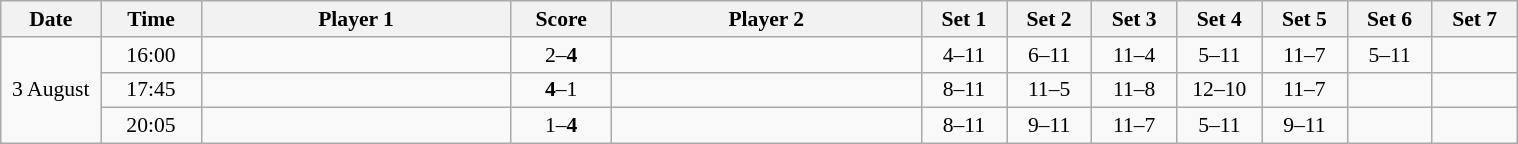<table class="wikitable" style="text-align: center; font-size:90% ">
<tr>
<th width="60">Date</th>
<th width="60">Time</th>
<th align="right" width="200">Player 1</th>
<th width="60">Score</th>
<th align="left" width="200">Player 2</th>
<th width="50">Set 1</th>
<th width="50">Set 2</th>
<th width="50">Set 3</th>
<th width="50">Set 4</th>
<th width="50">Set 5</th>
<th width="50">Set 6</th>
<th width="50">Set 7</th>
</tr>
<tr>
<td rowspan=3>3 August</td>
<td>16:00</td>
<td align=left></td>
<td align=center>2–<strong>4</strong></td>
<td align=left><strong></strong></td>
<td>4–11</td>
<td>6–11</td>
<td>11–4</td>
<td>5–11</td>
<td>11–7</td>
<td>5–11</td>
<td></td>
</tr>
<tr>
<td>17:45</td>
<td align=left><strong></strong></td>
<td align=center><strong>4</strong>–1</td>
<td align=left></td>
<td>8–11</td>
<td>11–5</td>
<td>11–8</td>
<td>12–10</td>
<td>11–7</td>
<td></td>
<td></td>
</tr>
<tr>
<td>20:05</td>
<td align=left></td>
<td align=center>1–<strong>4</strong></td>
<td align=left><strong></strong></td>
<td>8–11</td>
<td>9–11</td>
<td>11–7</td>
<td>5–11</td>
<td>9–11</td>
<td></td>
<td></td>
</tr>
</table>
